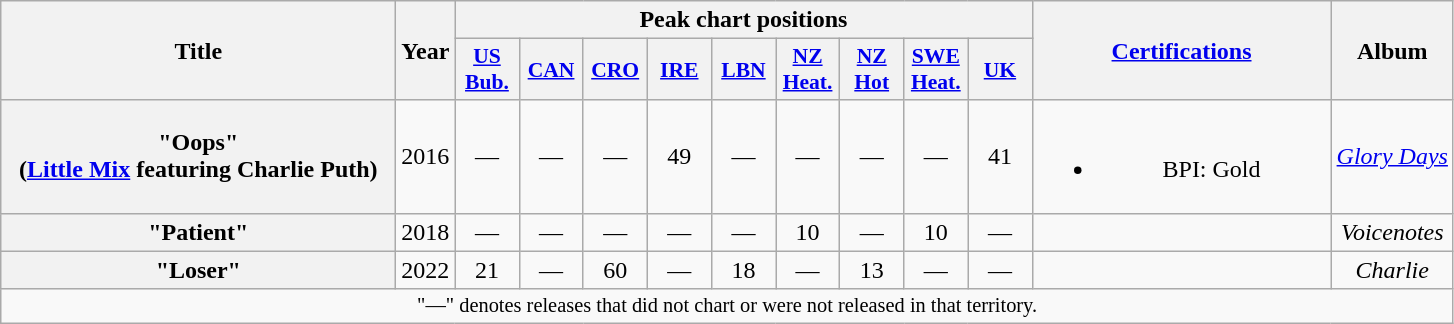<table class="wikitable plainrowheaders" style="text-align:center;">
<tr>
<th scope="col" rowspan="2" style="width:16em;">Title</th>
<th scope="col" rowspan="2" style="width:1em;">Year</th>
<th scope="col" colspan="9">Peak chart positions</th>
<th scope="col" rowspan="2" style="width:12em;"><a href='#'>Certifications</a></th>
<th scope="col" rowspan="2">Album</th>
</tr>
<tr>
<th scope="col" style="width:2.5em;font-size:90%;"><a href='#'>US<br>Bub.</a><br></th>
<th scope="col" style="width:2.5em;font-size:90%;"><a href='#'>CAN</a><br></th>
<th scope="col" style="width:2.5em;font-size:90%;"><a href='#'>CRO</a><br></th>
<th scope="col" style="width:2.5em;font-size:90%;"><a href='#'>IRE</a><br></th>
<th scope="col" style="width:2.5em;font-size:90%;"><a href='#'>LBN</a><br></th>
<th scope="col" style="width:2.5em;font-size:90%;"><a href='#'>NZ<br>Heat.</a><br></th>
<th scope="col" style="width:2.5em;font-size:90%;"><a href='#'>NZ<br>Hot</a><br></th>
<th scope="col" style="width:2.5em;font-size:90%;"><a href='#'>SWE<br>Heat.</a><br></th>
<th scope="col" style="width:2.5em;font-size:90%;"><a href='#'>UK</a><br></th>
</tr>
<tr>
<th scope="row">"Oops"<br><span>(<a href='#'>Little Mix</a> featuring Charlie Puth)</span></th>
<td>2016</td>
<td>—</td>
<td>—</td>
<td>—</td>
<td>49</td>
<td>—</td>
<td>—</td>
<td>—</td>
<td>—</td>
<td>41</td>
<td><br><ul><li>BPI: Gold</li></ul></td>
<td><em><a href='#'>Glory Days</a></em></td>
</tr>
<tr>
<th scope="row">"Patient"</th>
<td>2018</td>
<td>—</td>
<td>—</td>
<td>—</td>
<td>—</td>
<td>—</td>
<td>10</td>
<td>—</td>
<td>10</td>
<td>—</td>
<td></td>
<td><em>Voicenotes</em></td>
</tr>
<tr>
<th scope="row">"Loser"</th>
<td>2022</td>
<td>21</td>
<td>—</td>
<td>60</td>
<td>—</td>
<td>18</td>
<td>—</td>
<td>13</td>
<td>—</td>
<td>—</td>
<td></td>
<td><em>Charlie</em></td>
</tr>
<tr>
<td align="center" colspan="16" style="font-size:85%">"—" denotes releases that did not chart or were not released in that territory.</td>
</tr>
</table>
